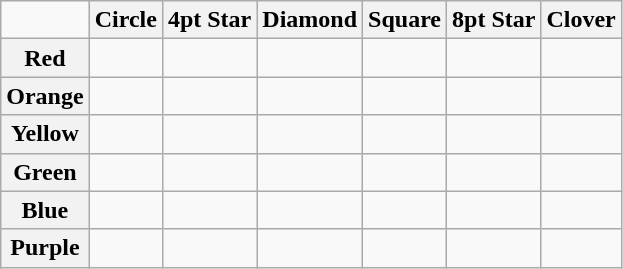<table class="wikitable" style="font-size:100%;text-align:center;">
<tr>
<td> </td>
<th>Circle</th>
<th>4pt Star</th>
<th>Diamond</th>
<th>Square</th>
<th>8pt Star</th>
<th>Clover</th>
</tr>
<tr>
<th>Red</th>
<td></td>
<td></td>
<td></td>
<td></td>
<td></td>
<td></td>
</tr>
<tr>
<th>Orange</th>
<td></td>
<td></td>
<td></td>
<td></td>
<td></td>
<td></td>
</tr>
<tr>
<th>Yellow</th>
<td></td>
<td></td>
<td></td>
<td></td>
<td></td>
<td></td>
</tr>
<tr>
<th>Green</th>
<td></td>
<td></td>
<td></td>
<td></td>
<td></td>
<td></td>
</tr>
<tr>
<th>Blue</th>
<td></td>
<td></td>
<td></td>
<td></td>
<td></td>
<td></td>
</tr>
<tr>
<th>Purple</th>
<td></td>
<td></td>
<td></td>
<td></td>
<td></td>
<td></td>
</tr>
</table>
